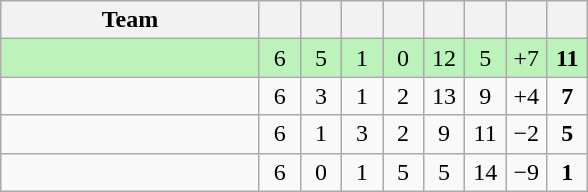<table class="wikitable" style="text-align: center;">
<tr>
<th width=165>Team</th>
<th width=20></th>
<th width=20></th>
<th width=20></th>
<th width=20></th>
<th width=20></th>
<th width=20></th>
<th width=20></th>
<th width=20></th>
</tr>
<tr bgcolor=#BBF3BB>
<td align=left></td>
<td>6</td>
<td>5</td>
<td>1</td>
<td>0</td>
<td>12</td>
<td>5</td>
<td>+7</td>
<td><strong>11</strong></td>
</tr>
<tr>
<td align="left"></td>
<td>6</td>
<td>3</td>
<td>1</td>
<td>2</td>
<td>13</td>
<td>9</td>
<td>+4</td>
<td><strong>7</strong></td>
</tr>
<tr>
<td align=left></td>
<td>6</td>
<td>1</td>
<td>3</td>
<td>2</td>
<td>9</td>
<td>11</td>
<td>−2</td>
<td><strong>5</strong></td>
</tr>
<tr>
<td align=left></td>
<td>6</td>
<td>0</td>
<td>1</td>
<td>5</td>
<td>5</td>
<td>14</td>
<td>−9</td>
<td><strong>1</strong></td>
</tr>
</table>
